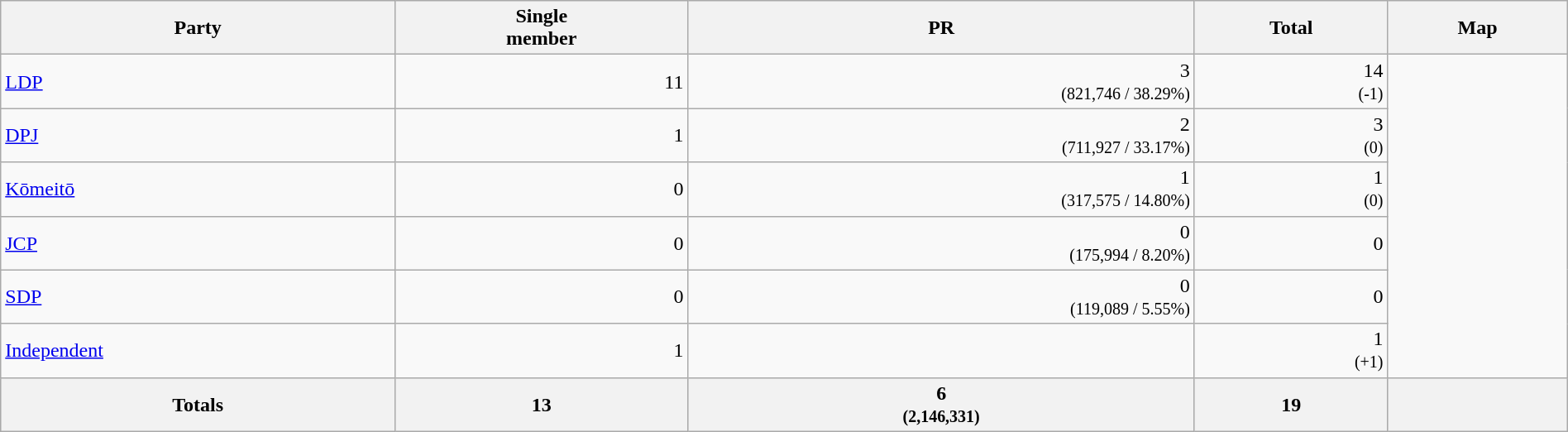<table class="wikitable" width="100%">
<tr>
<th>Party</th>
<th>Single<br>member</th>
<th>PR</th>
<th>Total</th>
<th>Map</th>
</tr>
<tr>
<td><a href='#'>LDP</a></td>
<td align="right">11</td>
<td align="right">3<br><small>(821,746 / 38.29%)</small></td>
<td align="right">14<br><small>(-1)</small></td>
<td rowspan=6 align="center"></td>
</tr>
<tr>
<td><a href='#'>DPJ</a></td>
<td align="right">1</td>
<td align="right">2<br><small>(711,927 / 33.17%)</small></td>
<td align="right">3<br><small>(0)</small></td>
</tr>
<tr>
<td><a href='#'>Kōmeitō</a></td>
<td align="right">0</td>
<td align="right">1<br><small>(317,575 / 14.80%)</small></td>
<td align="right">1<br><small>(0)</small></td>
</tr>
<tr>
<td><a href='#'>JCP</a></td>
<td align="right">0</td>
<td align="right">0<br><small>(175,994 / 8.20%)</small></td>
<td align="right">0</td>
</tr>
<tr>
<td><a href='#'>SDP</a></td>
<td align="right">0</td>
<td align="right">0<br><small>(119,089 / 5.55%)</small></td>
<td align="right">0</td>
</tr>
<tr>
<td><a href='#'>Independent</a></td>
<td align="right">1</td>
<td align="right"></td>
<td align="right">1<br><small>(+1)</small></td>
</tr>
<tr bgcolor=lightgrey>
<th><strong>Totals</strong></th>
<th align="right">13</th>
<th align="right">6<br><small>(2,146,331)</small></th>
<th align="right">19</th>
<th></th>
</tr>
</table>
